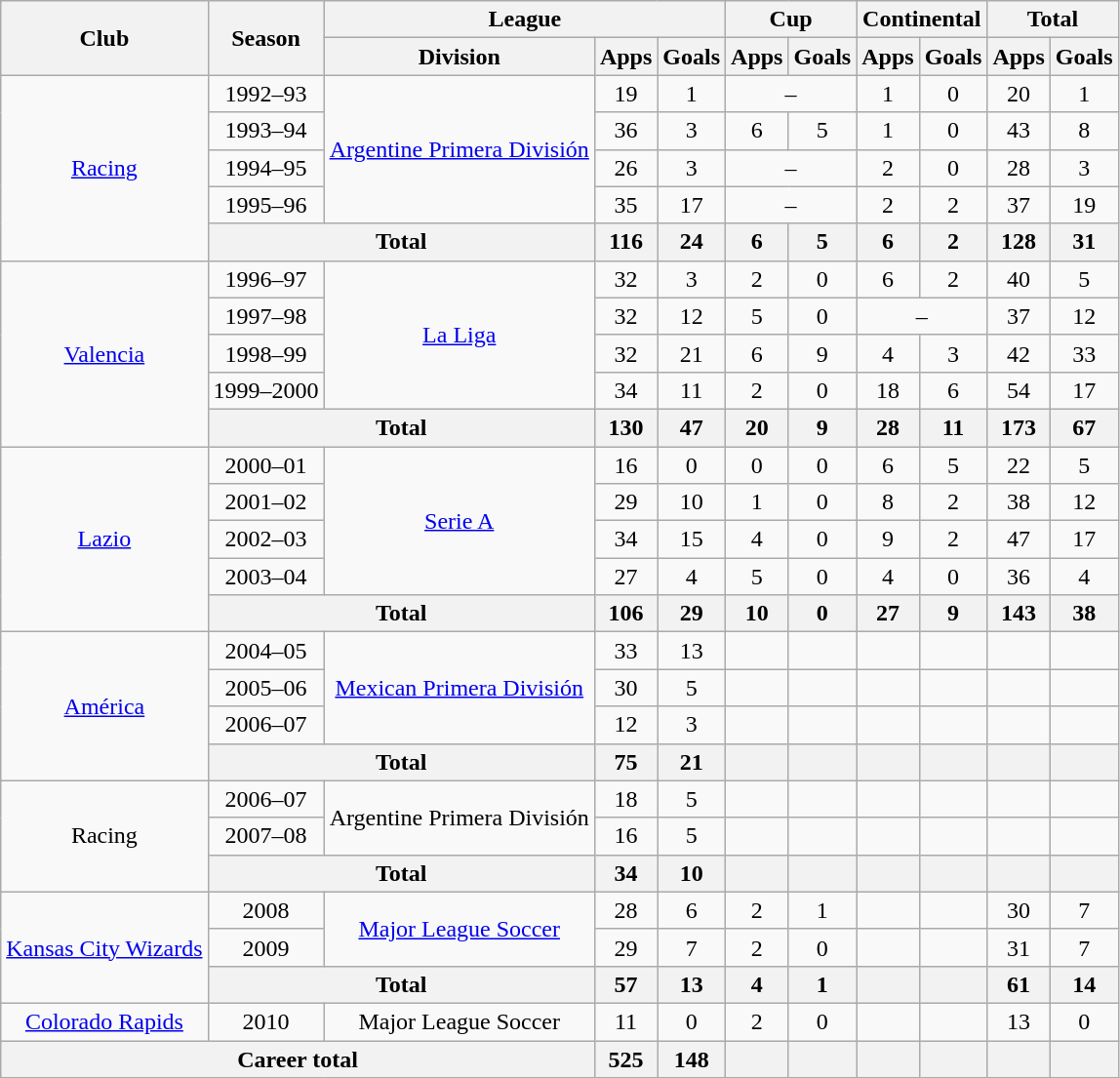<table class="wikitable" style="text-align:center">
<tr>
<th rowspan="2">Club</th>
<th rowspan="2">Season</th>
<th colspan="3">League</th>
<th colspan="2">Cup</th>
<th colspan="2">Continental</th>
<th colspan="2">Total</th>
</tr>
<tr>
<th>Division</th>
<th>Apps</th>
<th>Goals</th>
<th>Apps</th>
<th>Goals</th>
<th>Apps</th>
<th>Goals</th>
<th>Apps</th>
<th>Goals</th>
</tr>
<tr>
<td rowspan="5"><a href='#'>Racing</a></td>
<td>1992–93</td>
<td rowspan="4"><a href='#'>Argentine Primera División</a></td>
<td>19</td>
<td>1</td>
<td colspan="2">–</td>
<td>1</td>
<td>0</td>
<td>20</td>
<td>1</td>
</tr>
<tr>
<td>1993–94</td>
<td>36</td>
<td>3</td>
<td>6</td>
<td>5</td>
<td>1</td>
<td>0</td>
<td>43</td>
<td>8</td>
</tr>
<tr>
<td>1994–95</td>
<td>26</td>
<td>3</td>
<td colspan="2">–</td>
<td>2</td>
<td>0</td>
<td>28</td>
<td>3</td>
</tr>
<tr>
<td>1995–96</td>
<td>35</td>
<td>17</td>
<td colspan="2">–</td>
<td>2</td>
<td>2</td>
<td>37</td>
<td>19</td>
</tr>
<tr>
<th colspan="2">Total</th>
<th>116</th>
<th>24</th>
<th>6</th>
<th>5</th>
<th>6</th>
<th>2</th>
<th>128</th>
<th>31</th>
</tr>
<tr>
<td rowspan="5"><a href='#'>Valencia</a></td>
<td>1996–97</td>
<td rowspan="4"><a href='#'>La Liga</a></td>
<td>32</td>
<td>3</td>
<td>2</td>
<td>0</td>
<td>6</td>
<td>2</td>
<td>40</td>
<td>5</td>
</tr>
<tr>
<td>1997–98</td>
<td>32</td>
<td>12</td>
<td>5</td>
<td>0</td>
<td colspan="2">–</td>
<td>37</td>
<td>12</td>
</tr>
<tr>
<td>1998–99</td>
<td>32</td>
<td>21</td>
<td>6</td>
<td>9</td>
<td>4</td>
<td>3</td>
<td>42</td>
<td>33</td>
</tr>
<tr>
<td>1999–2000</td>
<td>34</td>
<td>11</td>
<td>2</td>
<td>0</td>
<td>18</td>
<td>6</td>
<td>54</td>
<td>17</td>
</tr>
<tr>
<th colspan="2">Total</th>
<th>130</th>
<th>47</th>
<th>20</th>
<th>9</th>
<th>28</th>
<th>11</th>
<th>173</th>
<th>67</th>
</tr>
<tr>
<td rowspan="5"><a href='#'>Lazio</a></td>
<td>2000–01</td>
<td rowspan="4"><a href='#'>Serie A</a></td>
<td>16</td>
<td>0</td>
<td>0</td>
<td>0</td>
<td>6</td>
<td>5</td>
<td>22</td>
<td>5</td>
</tr>
<tr>
<td>2001–02</td>
<td>29</td>
<td>10</td>
<td>1</td>
<td>0</td>
<td>8</td>
<td>2</td>
<td>38</td>
<td>12</td>
</tr>
<tr>
<td>2002–03</td>
<td>34</td>
<td>15</td>
<td>4</td>
<td>0</td>
<td>9</td>
<td>2</td>
<td>47</td>
<td>17</td>
</tr>
<tr>
<td>2003–04</td>
<td>27</td>
<td>4</td>
<td>5</td>
<td>0</td>
<td>4</td>
<td>0</td>
<td>36</td>
<td>4</td>
</tr>
<tr>
<th colspan="2">Total</th>
<th>106</th>
<th>29</th>
<th>10</th>
<th>0</th>
<th>27</th>
<th>9</th>
<th>143</th>
<th>38</th>
</tr>
<tr>
<td rowspan="4"><a href='#'>América</a></td>
<td>2004–05</td>
<td rowspan="3"><a href='#'>Mexican Primera División</a></td>
<td>33</td>
<td>13</td>
<td></td>
<td></td>
<td></td>
<td></td>
<td></td>
<td></td>
</tr>
<tr>
<td>2005–06</td>
<td>30</td>
<td>5</td>
<td></td>
<td></td>
<td></td>
<td></td>
<td></td>
<td></td>
</tr>
<tr>
<td>2006–07</td>
<td>12</td>
<td>3</td>
<td></td>
<td></td>
<td></td>
<td></td>
<td></td>
<td></td>
</tr>
<tr>
<th colspan="2">Total</th>
<th>75</th>
<th>21</th>
<th></th>
<th></th>
<th></th>
<th></th>
<th></th>
<th></th>
</tr>
<tr>
<td rowspan="3">Racing</td>
<td>2006–07</td>
<td rowspan="2">Argentine Primera División</td>
<td>18</td>
<td>5</td>
<td></td>
<td></td>
<td></td>
<td></td>
<td></td>
<td></td>
</tr>
<tr>
<td>2007–08</td>
<td>16</td>
<td>5</td>
<td></td>
<td></td>
<td></td>
<td></td>
<td></td>
<td></td>
</tr>
<tr>
<th colspan="2">Total</th>
<th>34</th>
<th>10</th>
<th></th>
<th></th>
<th></th>
<th></th>
<th></th>
<th></th>
</tr>
<tr>
<td rowspan="3"><a href='#'>Kansas City Wizards</a></td>
<td>2008</td>
<td rowspan="2"><a href='#'>Major League Soccer</a></td>
<td>28</td>
<td>6</td>
<td>2</td>
<td>1</td>
<td></td>
<td></td>
<td>30</td>
<td>7</td>
</tr>
<tr>
<td>2009</td>
<td>29</td>
<td>7</td>
<td>2</td>
<td>0</td>
<td></td>
<td></td>
<td>31</td>
<td>7</td>
</tr>
<tr>
<th colspan="2">Total</th>
<th>57</th>
<th>13</th>
<th>4</th>
<th>1</th>
<th></th>
<th></th>
<th>61</th>
<th>14</th>
</tr>
<tr>
<td><a href='#'>Colorado Rapids</a></td>
<td>2010</td>
<td>Major League Soccer</td>
<td>11</td>
<td>0</td>
<td>2</td>
<td>0</td>
<td></td>
<td></td>
<td>13</td>
<td>0</td>
</tr>
<tr>
<th colspan="3">Career total</th>
<th>525</th>
<th>148</th>
<th></th>
<th></th>
<th></th>
<th></th>
<th></th>
<th></th>
</tr>
</table>
